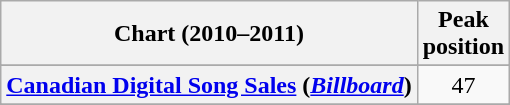<table class="wikitable sortable plainrowheaders">
<tr>
<th>Chart (2010–2011)</th>
<th>Peak<br>position</th>
</tr>
<tr>
</tr>
<tr>
</tr>
<tr>
<th scope="row"><a href='#'>Canadian Digital Song Sales</a> (<em><a href='#'>Billboard</a></em>)</th>
<td style="text-align:center;">47</td>
</tr>
<tr>
</tr>
<tr>
</tr>
<tr>
</tr>
<tr>
</tr>
<tr>
</tr>
</table>
